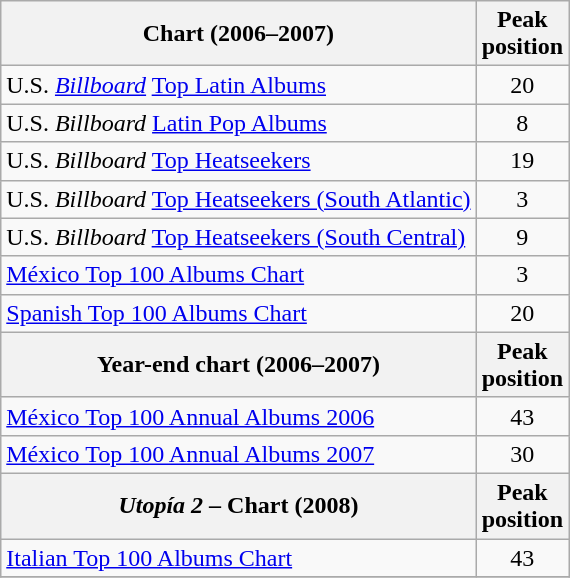<table class="wikitable sortable">
<tr>
<th>Chart (2006–2007)</th>
<th>Peak<br>position</th>
</tr>
<tr>
<td>U.S. <em><a href='#'>Billboard</a></em> <a href='#'>Top Latin Albums</a></td>
<td align="center">20</td>
</tr>
<tr>
<td>U.S. <em>Billboard</em> <a href='#'>Latin Pop Albums</a></td>
<td align="center">8</td>
</tr>
<tr>
<td>U.S. <em>Billboard</em> <a href='#'>Top Heatseekers</a></td>
<td align="center">19</td>
</tr>
<tr>
<td>U.S. <em>Billboard</em> <a href='#'>Top Heatseekers (South Atlantic)</a></td>
<td align="center">3</td>
</tr>
<tr>
<td>U.S. <em>Billboard</em> <a href='#'>Top Heatseekers (South Central)</a></td>
<td align="center">9</td>
</tr>
<tr>
<td><a href='#'>México Top 100 Albums Chart</a></td>
<td align="center">3</td>
</tr>
<tr>
<td><a href='#'>Spanish Top 100 Albums Chart</a></td>
<td align="center">20</td>
</tr>
<tr>
<th>Year-end chart (2006–2007)</th>
<th>Peak<br>position</th>
</tr>
<tr>
<td><a href='#'>México Top 100 Annual Albums 2006</a></td>
<td align="center">43</td>
</tr>
<tr>
<td><a href='#'>México Top 100 Annual Albums 2007</a></td>
<td align="center">30</td>
</tr>
<tr bgcolor="#ebf5ff">
<th><em>Utopía 2</em> – Chart (2008)</th>
<th>Peak<br>position</th>
</tr>
<tr>
<td align="left"><a href='#'>Italian Top 100 Albums Chart</a></td>
<td style="text-align:center;">43</td>
</tr>
<tr>
</tr>
</table>
